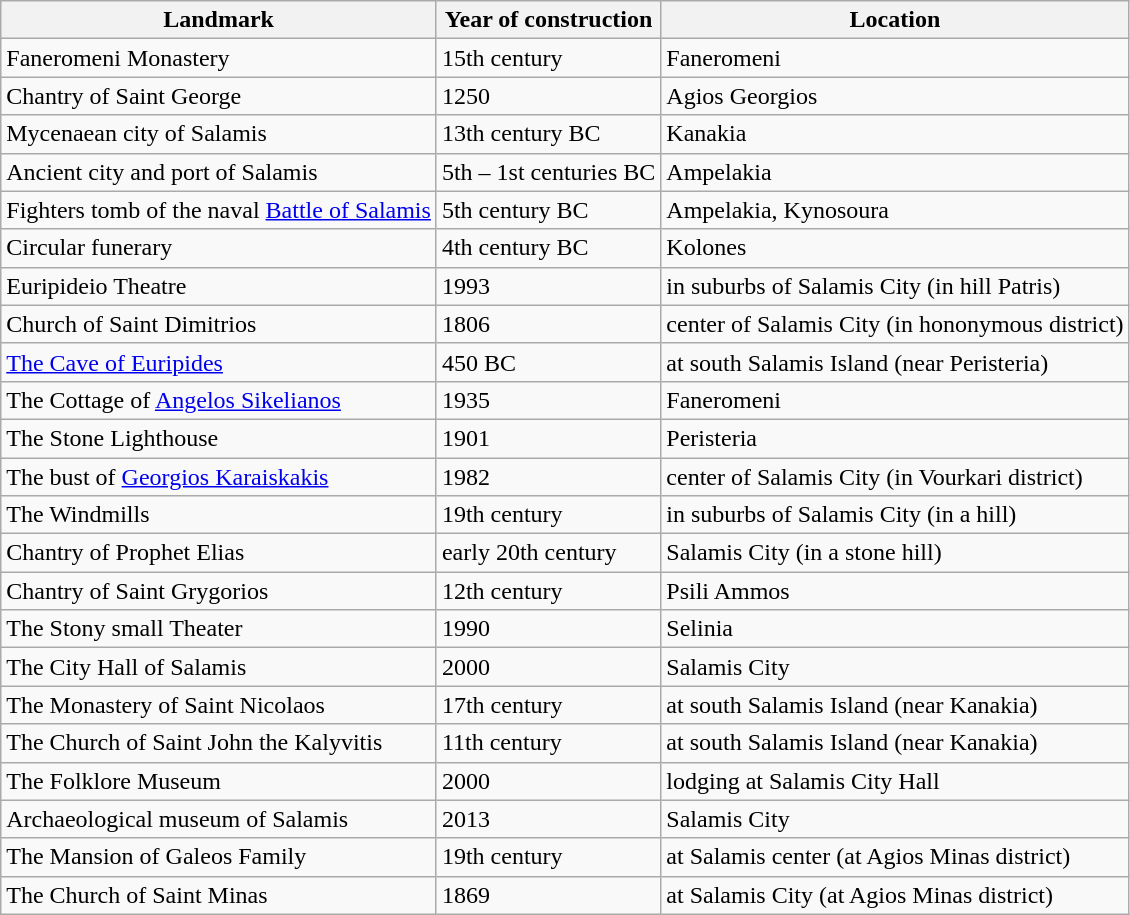<table class="wikitable sortable">
<tr>
<th>Landmark</th>
<th>Year of construction</th>
<th>Location</th>
</tr>
<tr>
<td>Faneromeni Monastery</td>
<td>15th century</td>
<td>Faneromeni</td>
</tr>
<tr>
<td>Chantry of Saint George</td>
<td>1250</td>
<td>Agios Georgios</td>
</tr>
<tr>
<td>Mycenaean city of Salamis</td>
<td>13th century BC</td>
<td>Kanakia</td>
</tr>
<tr>
<td>Ancient city and port of Salamis</td>
<td>5th – 1st centuries BC</td>
<td>Ampelakia</td>
</tr>
<tr>
<td>Fighters tomb of the naval <a href='#'>Battle of Salamis</a></td>
<td>5th century BC</td>
<td>Ampelakia, Kynosoura</td>
</tr>
<tr>
<td>Circular funerary</td>
<td>4th century BC</td>
<td>Kolones</td>
</tr>
<tr>
<td>Euripideio Theatre</td>
<td>1993</td>
<td>in suburbs of Salamis City (in hill Patris)</td>
</tr>
<tr>
<td>Church of Saint Dimitrios</td>
<td>1806</td>
<td>center of Salamis City (in hononymous district)</td>
</tr>
<tr>
<td><a href='#'>The Cave of Euripides</a></td>
<td>450 BC</td>
<td>at south Salamis Island (near Peristeria)</td>
</tr>
<tr>
<td>The Cottage of <a href='#'>Angelos Sikelianos</a></td>
<td>1935</td>
<td>Faneromeni</td>
</tr>
<tr>
<td>The Stone Lighthouse</td>
<td>1901</td>
<td>Peristeria</td>
</tr>
<tr>
<td>The bust of <a href='#'>Georgios Karaiskakis</a></td>
<td>1982</td>
<td>center of Salamis City (in Vourkari district)</td>
</tr>
<tr>
<td>The Windmills</td>
<td>19th century</td>
<td>in suburbs of Salamis City (in a hill)</td>
</tr>
<tr>
<td>Chantry of Prophet Elias</td>
<td>early 20th century</td>
<td>Salamis City  (in a stone hill)</td>
</tr>
<tr>
<td>Chantry of Saint Grygorios</td>
<td>12th century</td>
<td>Psili Ammos</td>
</tr>
<tr>
<td>The Stony small Theater</td>
<td>1990</td>
<td>Selinia</td>
</tr>
<tr>
<td>The City Hall of Salamis</td>
<td>2000</td>
<td>Salamis City</td>
</tr>
<tr>
<td>The Monastery of Saint Nicolaos</td>
<td>17th century</td>
<td>at south Salamis Island (near Kanakia)</td>
</tr>
<tr>
<td>The Church of Saint John the Kalyvitis</td>
<td>11th century</td>
<td>at south Salamis Island (near Kanakia)</td>
</tr>
<tr>
<td>The Folklore Museum</td>
<td>2000</td>
<td>lodging at Salamis City Hall</td>
</tr>
<tr>
<td>Archaeological museum of Salamis</td>
<td>2013</td>
<td>Salamis City</td>
</tr>
<tr>
<td>The Mansion of Galeos Family</td>
<td>19th century</td>
<td>at Salamis center (at Agios Minas district)</td>
</tr>
<tr>
<td>The Church of Saint Minas</td>
<td>1869</td>
<td>at Salamis City (at Agios Minas district)</td>
</tr>
</table>
